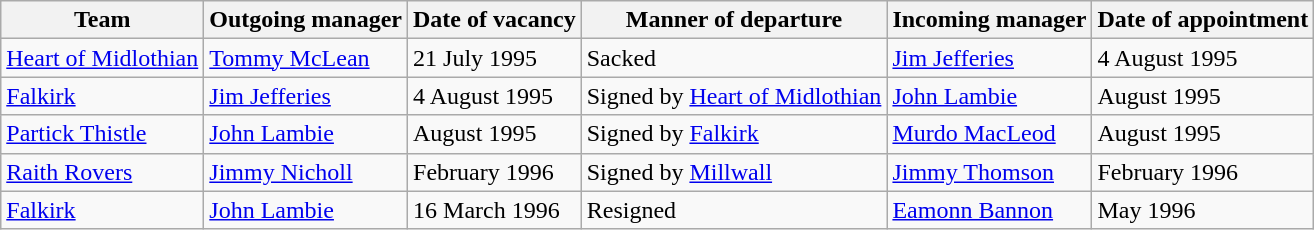<table class="wikitable sortable">
<tr>
<th>Team</th>
<th>Outgoing manager</th>
<th>Date of vacancy</th>
<th>Manner of departure</th>
<th>Incoming manager</th>
<th>Date of appointment</th>
</tr>
<tr>
<td><a href='#'>Heart of Midlothian</a></td>
<td> <a href='#'>Tommy McLean</a></td>
<td>21 July 1995</td>
<td>Sacked</td>
<td> <a href='#'>Jim Jefferies</a></td>
<td>4 August 1995</td>
</tr>
<tr>
<td><a href='#'>Falkirk</a></td>
<td> <a href='#'>Jim Jefferies</a></td>
<td>4 August 1995</td>
<td>Signed by <a href='#'>Heart of Midlothian</a></td>
<td> <a href='#'>John Lambie</a></td>
<td>August 1995</td>
</tr>
<tr>
<td><a href='#'>Partick Thistle</a></td>
<td> <a href='#'>John Lambie</a></td>
<td>August 1995</td>
<td>Signed by <a href='#'>Falkirk</a></td>
<td> <a href='#'>Murdo MacLeod</a></td>
<td>August 1995</td>
</tr>
<tr>
<td><a href='#'>Raith Rovers</a></td>
<td> <a href='#'>Jimmy Nicholl</a></td>
<td>February 1996</td>
<td>Signed by <a href='#'>Millwall</a></td>
<td> <a href='#'>Jimmy Thomson</a></td>
<td>February 1996</td>
</tr>
<tr>
<td><a href='#'>Falkirk</a></td>
<td> <a href='#'>John Lambie</a></td>
<td>16 March 1996</td>
<td>Resigned</td>
<td> <a href='#'>Eamonn Bannon</a></td>
<td>May 1996</td>
</tr>
</table>
